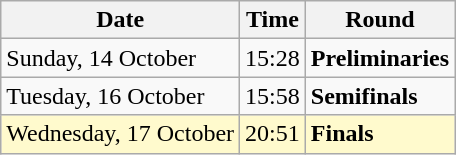<table class="wikitable">
<tr>
<th>Date</th>
<th>Time</th>
<th>Round</th>
</tr>
<tr>
<td>Sunday, 14 October</td>
<td>15:28</td>
<td><strong>Preliminaries</strong></td>
</tr>
<tr>
<td>Tuesday, 16 October</td>
<td>15:58</td>
<td><strong>Semifinals</strong></td>
</tr>
<tr style=background:lemonchiffon>
<td>Wednesday, 17 October</td>
<td>20:51</td>
<td><strong>Finals</strong></td>
</tr>
</table>
